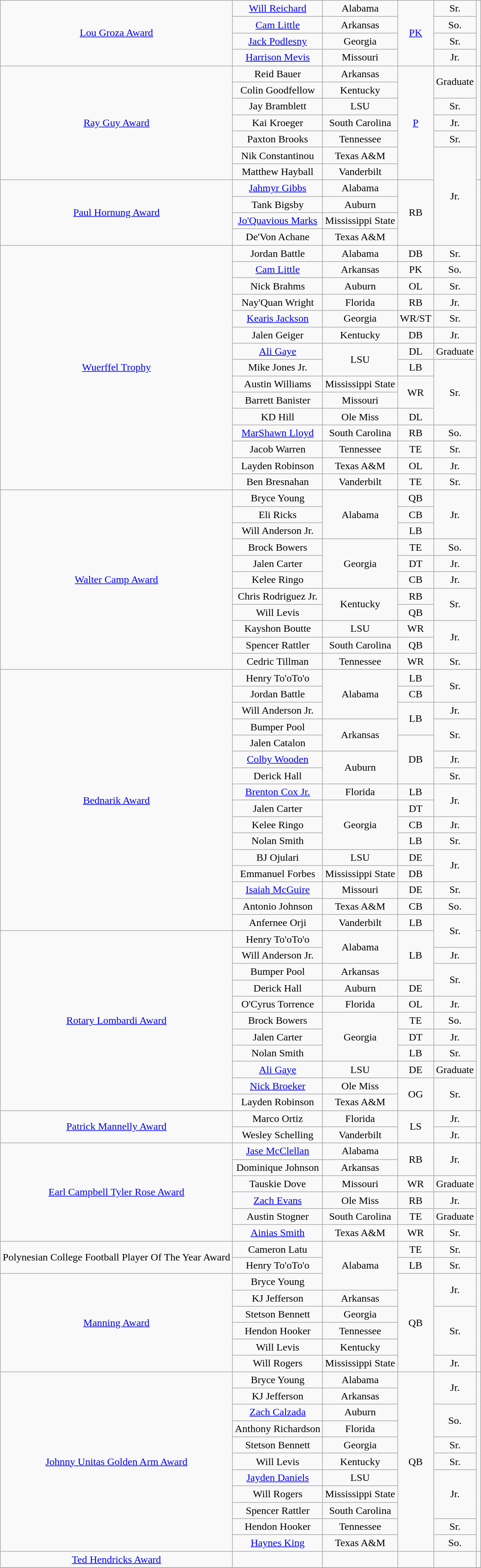<table class="wikitable" style="text-align:center;">
<tr>
<td rowspan=4><a href='#'>Lou Groza Award</a></td>
<td><a href='#'>Will Reichard</a></td>
<td>Alabama</td>
<td rowspan=4><a href='#'>PK</a></td>
<td>Sr.</td>
<td rowspan=4></td>
</tr>
<tr>
<td><a href='#'>Cam Little</a></td>
<td>Arkansas</td>
<td>So.</td>
</tr>
<tr>
<td><a href='#'>Jack Podlesny</a></td>
<td>Georgia</td>
<td>Sr.</td>
</tr>
<tr>
<td><a href='#'>Harrison Mevis</a></td>
<td>Missouri</td>
<td>Jr.</td>
</tr>
<tr>
<td rowspan=7><a href='#'>Ray Guy Award</a></td>
<td>Reid Bauer</td>
<td>Arkansas</td>
<td rowspan=7><a href='#'>P</a></td>
<td rowspan=2> Graduate</td>
<td rowspan=7></td>
</tr>
<tr>
<td>Colin Goodfellow</td>
<td>Kentucky</td>
</tr>
<tr>
<td>Jay Bramblett</td>
<td>LSU</td>
<td>Sr.</td>
</tr>
<tr>
<td>Kai Kroeger</td>
<td>South Carolina</td>
<td>Jr.</td>
</tr>
<tr>
<td>Paxton Brooks</td>
<td>Tennessee</td>
<td>Sr.</td>
</tr>
<tr>
<td>Nik Constantinou</td>
<td>Texas A&M</td>
<td rowspan=6>Jr.</td>
</tr>
<tr>
<td>Matthew Hayball</td>
<td>Vanderbilt</td>
</tr>
<tr>
<td rowspan=4><a href='#'>Paul Hornung Award</a></td>
<td><a href='#'>Jahmyr Gibbs</a></td>
<td>Alabama</td>
<td rowspan=4>RB</td>
<td rowspan=4></td>
</tr>
<tr>
<td>Tank Bigsby</td>
<td>Auburn</td>
</tr>
<tr>
<td><a href='#'>Jo'Quavious Marks</a></td>
<td>Mississippi State</td>
</tr>
<tr>
<td>De'Von Achane</td>
<td>Texas A&M</td>
</tr>
<tr>
<td rowspan=15><a href='#'>Wuerffel Trophy</a></td>
<td>Jordan Battle</td>
<td>Alabama</td>
<td>DB</td>
<td>Sr.</td>
<td rowspan=15></td>
</tr>
<tr>
<td><a href='#'>Cam Little</a></td>
<td>Arkansas</td>
<td>PK</td>
<td>So.</td>
</tr>
<tr>
<td>Nick Brahms</td>
<td>Auburn</td>
<td>OL</td>
<td>Sr.</td>
</tr>
<tr>
<td>Nay'Quan Wright</td>
<td>Florida</td>
<td>RB</td>
<td>Jr.</td>
</tr>
<tr>
<td><a href='#'>Kearis Jackson</a></td>
<td>Georgia</td>
<td>WR/ST</td>
<td>Sr.</td>
</tr>
<tr>
<td>Jalen Geiger</td>
<td>Kentucky</td>
<td>DB</td>
<td>Jr.</td>
</tr>
<tr>
<td><a href='#'>Ali Gaye</a></td>
<td rowspan=2>LSU</td>
<td>DL</td>
<td> Graduate</td>
</tr>
<tr>
<td>Mike Jones Jr.</td>
<td>LB</td>
<td rowspan=4>Sr.</td>
</tr>
<tr>
<td>Austin Williams</td>
<td>Mississippi State</td>
<td rowspan=2>WR</td>
</tr>
<tr>
<td>Barrett Banister</td>
<td>Missouri</td>
</tr>
<tr>
<td>KD Hill</td>
<td>Ole Miss</td>
<td>DL</td>
</tr>
<tr>
<td><a href='#'>MarShawn Lloyd</a></td>
<td>South Carolina</td>
<td>RB</td>
<td>So.</td>
</tr>
<tr>
<td>Jacob Warren</td>
<td>Tennessee</td>
<td>TE</td>
<td>Sr.</td>
</tr>
<tr>
<td>Layden Robinson</td>
<td>Texas A&M</td>
<td>OL</td>
<td>Jr.</td>
</tr>
<tr>
<td>Ben Bresnahan</td>
<td>Vanderbilt</td>
<td>TE</td>
<td>Sr.</td>
</tr>
<tr>
<td rowspan=11><a href='#'>Walter Camp Award</a></td>
<td>Bryce Young</td>
<td rowspan=3>Alabama</td>
<td>QB</td>
<td rowspan=3>Jr.</td>
<td rowspan=11></td>
</tr>
<tr>
<td>Eli Ricks</td>
<td>CB</td>
</tr>
<tr>
<td>Will Anderson Jr.</td>
<td>LB</td>
</tr>
<tr>
<td>Brock Bowers</td>
<td rowspan=3>Georgia</td>
<td>TE</td>
<td>So.</td>
</tr>
<tr>
<td>Jalen Carter</td>
<td>DT</td>
<td>Jr.</td>
</tr>
<tr>
<td>Kelee Ringo</td>
<td>CB</td>
<td> Jr.</td>
</tr>
<tr>
<td>Chris Rodriguez Jr.</td>
<td rowspan=2>Kentucky</td>
<td>RB</td>
<td rowspan=2>Sr.</td>
</tr>
<tr>
<td>Will Levis</td>
<td>QB</td>
</tr>
<tr>
<td>Kayshon Boutte</td>
<td>LSU</td>
<td>WR</td>
<td rowspan=2>Jr.</td>
</tr>
<tr>
<td>Spencer Rattler</td>
<td>South Carolina</td>
<td>QB</td>
</tr>
<tr>
<td>Cedric Tillman</td>
<td>Tennessee</td>
<td>WR</td>
<td> Sr.</td>
</tr>
<tr>
<td rowspan=16><a href='#'>Bednarik Award</a></td>
<td>Henry To'oTo'o</td>
<td rowspan=3>Alabama</td>
<td>LB</td>
<td rowspan=2>Sr.</td>
<td rowspan=16></td>
</tr>
<tr>
<td>Jordan Battle</td>
<td>CB</td>
</tr>
<tr>
<td>Will Anderson Jr.</td>
<td rowspan=2>LB</td>
<td>Jr.</td>
</tr>
<tr>
<td>Bumper Pool</td>
<td rowspan=2>Arkansas</td>
<td rowspan=2>Sr.</td>
</tr>
<tr>
<td>Jalen Catalon</td>
<td rowspan=3>DB</td>
</tr>
<tr>
<td><a href='#'>Colby Wooden</a></td>
<td rowspan=2>Auburn</td>
<td>Jr.</td>
</tr>
<tr>
<td>Derick Hall</td>
<td>Sr.</td>
</tr>
<tr>
<td><a href='#'>Brenton Cox Jr.</a></td>
<td>Florida</td>
<td>LB</td>
<td rowspan=2>Jr.</td>
</tr>
<tr>
<td>Jalen Carter</td>
<td rowspan=3>Georgia</td>
<td>DT</td>
</tr>
<tr>
<td>Kelee Ringo</td>
<td>CB</td>
<td> Jr.</td>
</tr>
<tr>
<td>Nolan Smith</td>
<td>LB</td>
<td>Sr.</td>
</tr>
<tr>
<td>BJ Ojulari</td>
<td>LSU</td>
<td>DE</td>
<td rowspan=2>Jr.</td>
</tr>
<tr>
<td>Emmanuel Forbes</td>
<td>Mississippi State</td>
<td>DB</td>
</tr>
<tr>
<td><a href='#'>Isaiah McGuire</a></td>
<td>Missouri</td>
<td>DE</td>
<td>Sr.</td>
</tr>
<tr>
<td>Antonio Johnson</td>
<td>Texas A&M</td>
<td>CB</td>
<td>So.</td>
</tr>
<tr>
<td>Anfernee Orji</td>
<td>Vanderbilt</td>
<td>LB</td>
<td rowspan=2>Sr.</td>
</tr>
<tr>
<td rowspan=11><a href='#'>Rotary Lombardi Award</a></td>
<td>Henry To'oTo'o</td>
<td rowspan=2>Alabama</td>
<td rowspan=3>LB</td>
<td rowspan=11></td>
</tr>
<tr>
<td>Will Anderson Jr.</td>
<td>Jr.</td>
</tr>
<tr>
<td>Bumper Pool</td>
<td>Arkansas</td>
<td rowspan=2>Sr.</td>
</tr>
<tr>
<td>Derick Hall</td>
<td>Auburn</td>
<td>DE</td>
</tr>
<tr>
<td>O'Cyrus Torrence</td>
<td>Florida</td>
<td>OL</td>
<td>Jr.</td>
</tr>
<tr>
<td>Brock Bowers</td>
<td rowspan=3>Georgia</td>
<td>TE</td>
<td>So.</td>
</tr>
<tr>
<td>Jalen Carter</td>
<td>DT</td>
<td>Jr.</td>
</tr>
<tr>
<td>Nolan Smith</td>
<td>LB</td>
<td>Sr.</td>
</tr>
<tr>
<td><a href='#'>Ali Gaye</a></td>
<td>LSU</td>
<td>DE</td>
<td> Graduate</td>
</tr>
<tr>
<td><a href='#'>Nick Broeker</a></td>
<td>Ole Miss</td>
<td rowspan=2>OG</td>
<td rowspan=2>Sr.</td>
</tr>
<tr>
<td>Layden Robinson</td>
<td>Texas A&M</td>
</tr>
<tr>
<td rowspan=2><a href='#'>Patrick Mannelly Award</a></td>
<td>Marco Ortiz</td>
<td>Florida</td>
<td rowspan=2>LS</td>
<td> Jr.</td>
<td rowspan=2></td>
</tr>
<tr>
<td>Wesley Schelling</td>
<td>Vanderbilt</td>
<td>Jr.</td>
</tr>
<tr>
<td rowspan=6><a href='#'>Earl Campbell Tyler Rose Award</a></td>
<td><a href='#'>Jase McClellan</a></td>
<td>Alabama</td>
<td rowspan=2>RB</td>
<td rowspan=2>Jr.</td>
<td rowspan=6></td>
</tr>
<tr>
<td>Dominique Johnson</td>
<td>Arkansas</td>
</tr>
<tr>
<td>Tauskie Dove</td>
<td>Missouri</td>
<td>WR</td>
<td> Graduate</td>
</tr>
<tr>
<td><a href='#'>Zach Evans</a></td>
<td>Ole Miss</td>
<td>RB</td>
<td>Jr.</td>
</tr>
<tr>
<td>Austin Stogner</td>
<td>South Carolina</td>
<td>TE</td>
<td> Graduate</td>
</tr>
<tr>
<td><a href='#'>Ainias Smith</a></td>
<td>Texas A&M</td>
<td>WR</td>
<td>Sr.</td>
</tr>
<tr>
<td rowspan=2>Polynesian College Football Player Of The Year Award</td>
<td>Cameron Latu</td>
<td rowspan=3>Alabama</td>
<td>TE</td>
<td> Sr.</td>
<td rowspan=2></td>
</tr>
<tr>
<td>Henry To'oTo'o</td>
<td>LB</td>
<td>Sr.</td>
</tr>
<tr>
<td rowspan=6><a href='#'>Manning Award</a></td>
<td>Bryce Young</td>
<td rowspan=6>QB</td>
<td rowspan=2>Jr.</td>
<td rowspan=6></td>
</tr>
<tr>
<td>KJ Jefferson</td>
<td>Arkansas</td>
</tr>
<tr>
<td>Stetson Bennett</td>
<td>Georgia</td>
<td rowspan=3>Sr.</td>
</tr>
<tr>
<td>Hendon Hooker</td>
<td>Tennessee</td>
</tr>
<tr>
<td>Will Levis</td>
<td>Kentucky</td>
</tr>
<tr>
<td>Will Rogers</td>
<td>Mississippi State</td>
<td>Jr.</td>
</tr>
<tr>
<td rowspan=11><a href='#'>Johnny Unitas Golden Arm Award</a></td>
<td>Bryce Young</td>
<td>Alabama</td>
<td rowspan=11>QB</td>
<td rowspan=2>Jr.</td>
<td rowspan=11></td>
</tr>
<tr>
<td>KJ Jefferson</td>
<td>Arkansas</td>
</tr>
<tr>
<td><a href='#'>Zach Calzada</a></td>
<td>Auburn</td>
<td rowspan=2> So.</td>
</tr>
<tr>
<td>Anthony Richardson</td>
<td>Florida</td>
</tr>
<tr>
<td>Stetson Bennett</td>
<td>Georgia</td>
<td>Sr.</td>
</tr>
<tr>
<td>Will Levis</td>
<td>Kentucky</td>
<td> Sr.</td>
</tr>
<tr>
<td><a href='#'>Jayden Daniels</a></td>
<td>LSU</td>
<td rowspan=3>Jr.</td>
</tr>
<tr>
<td>Will Rogers</td>
<td>Mississippi State</td>
</tr>
<tr>
<td>Spencer Rattler</td>
<td>South Carolina</td>
</tr>
<tr>
<td>Hendon Hooker</td>
<td>Tennessee</td>
<td> Sr.</td>
</tr>
<tr>
<td><a href='#'>Haynes King</a></td>
<td>Texas A&M</td>
<td> So.</td>
</tr>
<tr>
<td><a href='#'>Ted Hendricks Award</a></td>
<td></td>
<td></td>
<td></td>
<td></td>
<td></td>
</tr>
<tr>
</tr>
</table>
